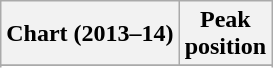<table class="wikitable sortable plainrowheaders">
<tr>
<th scope="col">Chart (2013–14)</th>
<th scope="col">Peak<br>position</th>
</tr>
<tr>
</tr>
<tr>
</tr>
</table>
